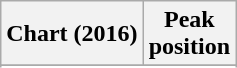<table class="wikitable sortable plainrowheaders" style="text-align:center">
<tr>
<th scope="col">Chart (2016)</th>
<th scope="col">Peak<br> position</th>
</tr>
<tr>
</tr>
<tr>
</tr>
<tr>
</tr>
<tr>
</tr>
<tr>
</tr>
<tr>
</tr>
<tr>
</tr>
</table>
